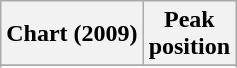<table class="wikitable sortable plainrowheaders" style="text-align:center">
<tr>
<th scope="col">Chart (2009)</th>
<th scope="col">Peak<br> position</th>
</tr>
<tr>
</tr>
<tr>
</tr>
</table>
